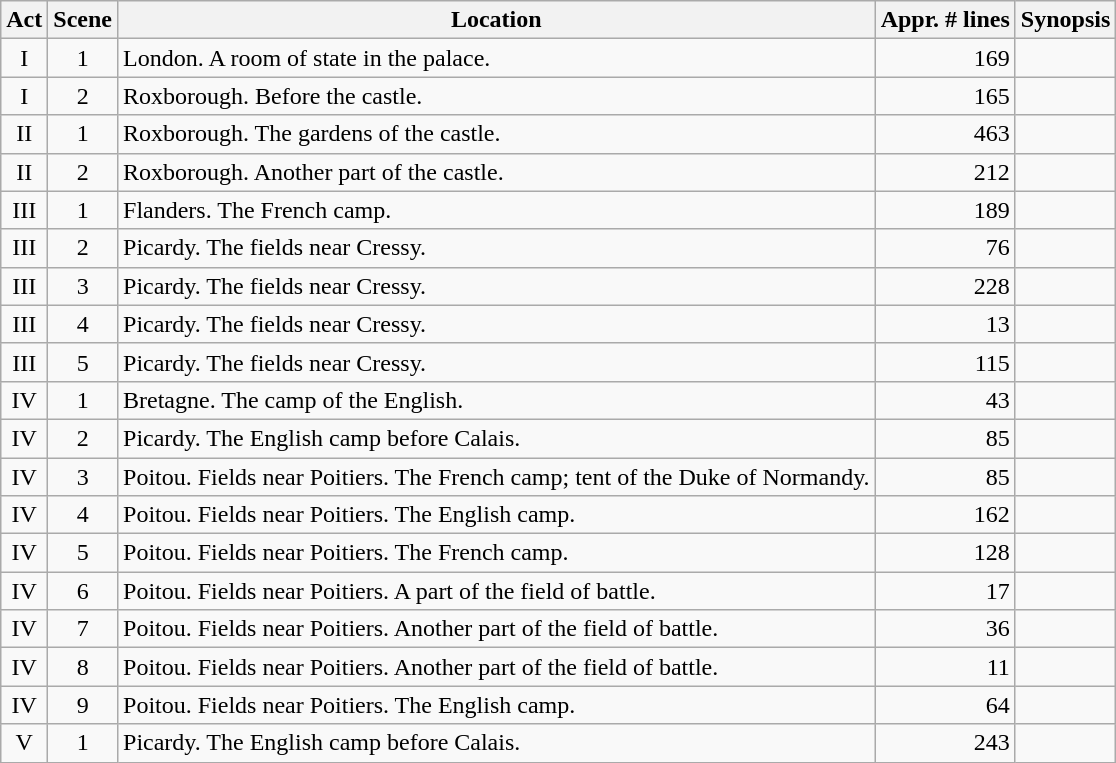<table class="wikitable">
<tr>
<th>Act</th>
<th data-sort-type="number">Scene</th>
<th>Location</th>
<th data-sort-type="number">Appr. # lines</th>
<th>Synopsis</th>
</tr>
<tr>
<td style="text-align:center;">I</td>
<td style="text-align:center;">1</td>
<td>London. A room of state in the palace.</td>
<td style="text-align:right;">169</td>
<td></td>
</tr>
<tr>
<td style="text-align:center;">I</td>
<td style="text-align:center;">2</td>
<td>Roxborough. Before the castle.</td>
<td style="text-align:right;">165</td>
<td></td>
</tr>
<tr>
<td style="text-align:center;">II</td>
<td style="text-align:center;">1</td>
<td>Roxborough. The gardens of the castle.</td>
<td style="text-align:right;">463</td>
<td></td>
</tr>
<tr>
<td style="text-align:center;">II</td>
<td style="text-align:center;">2</td>
<td>Roxborough. Another part of the castle.</td>
<td style="text-align:right;">212</td>
<td></td>
</tr>
<tr>
<td style="text-align:center;">III</td>
<td style="text-align:center;">1</td>
<td>Flanders. The French camp.</td>
<td style="text-align:right;">189</td>
<td></td>
</tr>
<tr>
<td style="text-align:center;">III</td>
<td style="text-align:center;">2</td>
<td>Picardy. The fields near Cressy.</td>
<td style="text-align:right;">76</td>
<td></td>
</tr>
<tr>
<td style="text-align:center;">III</td>
<td style="text-align:center;">3</td>
<td>Picardy. The fields near Cressy.</td>
<td style="text-align:right;">228</td>
<td></td>
</tr>
<tr>
<td style="text-align:center;">III</td>
<td style="text-align:center;">4</td>
<td>Picardy. The fields near Cressy.</td>
<td style="text-align:right;">13</td>
<td></td>
</tr>
<tr>
<td style="text-align:center;">III</td>
<td style="text-align:center;">5</td>
<td>Picardy. The fields near Cressy.</td>
<td style="text-align:right;">115</td>
<td></td>
</tr>
<tr>
<td style="text-align:center;">IV</td>
<td style="text-align:center;">1</td>
<td>Bretagne. The camp of the English.</td>
<td style="text-align:right;">43</td>
<td></td>
</tr>
<tr>
<td style="text-align:center;">IV</td>
<td style="text-align:center;">2</td>
<td>Picardy. The English camp before Calais.</td>
<td style="text-align:right;">85</td>
<td></td>
</tr>
<tr>
<td style="text-align:center;">IV</td>
<td style="text-align:center;">3</td>
<td>Poitou. Fields near Poitiers. The French camp; tent of the Duke of Normandy.</td>
<td style="text-align:right;">85</td>
<td></td>
</tr>
<tr>
<td style="text-align:center;">IV</td>
<td style="text-align:center;">4</td>
<td>Poitou. Fields near Poitiers. The English camp.</td>
<td style="text-align:right;">162</td>
<td></td>
</tr>
<tr>
<td style="text-align:center;">IV</td>
<td style="text-align:center;">5</td>
<td>Poitou. Fields near Poitiers. The French camp.</td>
<td style="text-align:right;">128</td>
<td></td>
</tr>
<tr>
<td style="text-align:center;">IV</td>
<td style="text-align:center;">6</td>
<td>Poitou. Fields near Poitiers. A part of the field of battle.</td>
<td style="text-align:right;">17</td>
<td></td>
</tr>
<tr>
<td style="text-align:center;">IV</td>
<td style="text-align:center;">7</td>
<td>Poitou. Fields near Poitiers. Another part of the field of battle.</td>
<td style="text-align:right;">36</td>
<td></td>
</tr>
<tr>
<td style="text-align:center;">IV</td>
<td style="text-align:center;">8</td>
<td>Poitou. Fields near Poitiers. Another part of the field of battle.</td>
<td style="text-align:right;">11</td>
<td></td>
</tr>
<tr>
<td style="text-align:center;">IV</td>
<td style="text-align:center;">9</td>
<td>Poitou. Fields near Poitiers. The English camp.</td>
<td style="text-align:right;">64</td>
<td></td>
</tr>
<tr>
<td style="text-align:center;">V</td>
<td style="text-align:center;">1</td>
<td>Picardy. The English camp before Calais.</td>
<td style="text-align:right;">243</td>
<td></td>
</tr>
</table>
